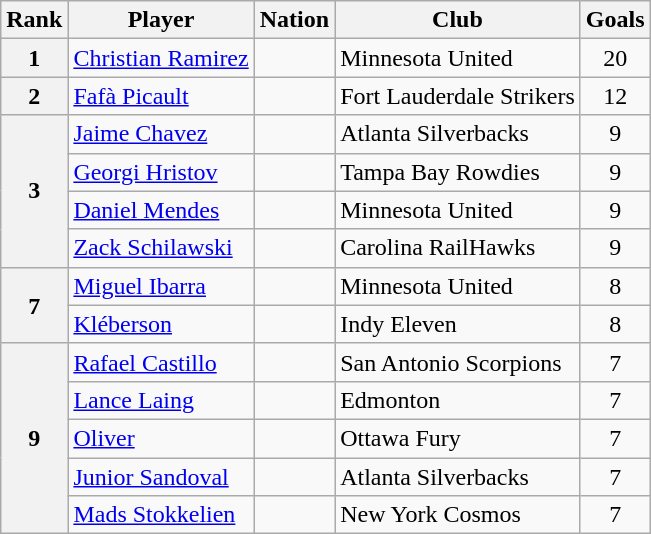<table class="wikitable">
<tr>
<th>Rank</th>
<th>Player</th>
<th>Nation</th>
<th>Club</th>
<th>Goals</th>
</tr>
<tr>
<th>1</th>
<td><a href='#'>Christian Ramirez</a></td>
<td></td>
<td>Minnesota United</td>
<td style="text-align:center;">20</td>
</tr>
<tr>
<th>2</th>
<td><a href='#'>Fafà Picault</a></td>
<td></td>
<td>Fort Lauderdale Strikers</td>
<td style="text-align:center;">12</td>
</tr>
<tr>
<th rowspan="4">3</th>
<td><a href='#'>Jaime Chavez</a></td>
<td></td>
<td>Atlanta Silverbacks</td>
<td style="text-align:center;">9</td>
</tr>
<tr>
<td><a href='#'>Georgi Hristov</a></td>
<td></td>
<td>Tampa Bay Rowdies</td>
<td style="text-align:center;">9</td>
</tr>
<tr>
<td><a href='#'>Daniel Mendes</a></td>
<td></td>
<td>Minnesota United</td>
<td style="text-align:center;">9</td>
</tr>
<tr>
<td><a href='#'>Zack Schilawski</a></td>
<td></td>
<td>Carolina RailHawks</td>
<td style="text-align:center;">9</td>
</tr>
<tr>
<th rowspan="2">7</th>
<td><a href='#'>Miguel Ibarra</a></td>
<td></td>
<td>Minnesota United</td>
<td style="text-align:center;">8</td>
</tr>
<tr>
<td><a href='#'>Kléberson</a></td>
<td></td>
<td>Indy Eleven</td>
<td style="text-align:center;">8</td>
</tr>
<tr>
<th rowspan="5">9</th>
<td><a href='#'>Rafael Castillo</a></td>
<td></td>
<td>San Antonio Scorpions</td>
<td style="text-align:center;">7</td>
</tr>
<tr>
<td><a href='#'>Lance Laing</a></td>
<td></td>
<td>Edmonton</td>
<td style="text-align:center;">7</td>
</tr>
<tr>
<td><a href='#'>Oliver</a></td>
<td></td>
<td>Ottawa Fury</td>
<td style="text-align:center;">7</td>
</tr>
<tr>
<td><a href='#'>Junior Sandoval</a></td>
<td></td>
<td>Atlanta Silverbacks</td>
<td style="text-align:center;">7</td>
</tr>
<tr>
<td><a href='#'>Mads Stokkelien</a></td>
<td></td>
<td>New York Cosmos</td>
<td style="text-align:center;">7</td>
</tr>
</table>
